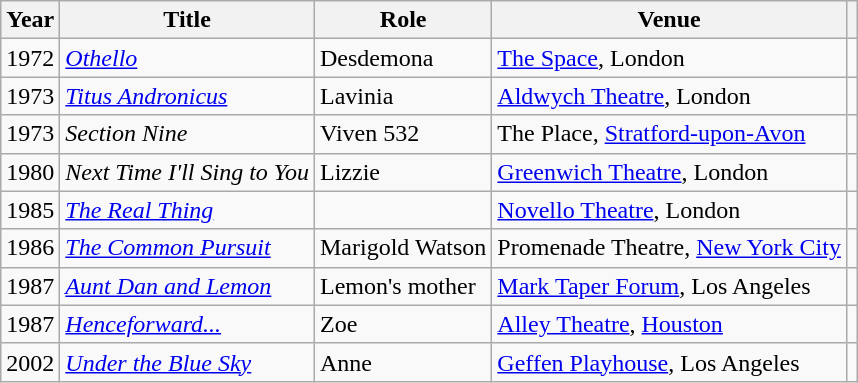<table class="wikitable sortable">
<tr>
<th>Year</th>
<th>Title</th>
<th>Role</th>
<th>Venue</th>
<th class=unsortable></th>
</tr>
<tr>
<td>1972</td>
<td><em><a href='#'>Othello</a></em></td>
<td>Desdemona</td>
<td><a href='#'>The Space</a>, London</td>
<td align=center></td>
</tr>
<tr>
<td>1973</td>
<td><em><a href='#'>Titus Andronicus</a></em></td>
<td>Lavinia</td>
<td><a href='#'>Aldwych Theatre</a>, London</td>
<td align=center></td>
</tr>
<tr>
<td>1973</td>
<td><em>Section Nine</em></td>
<td>Viven 532</td>
<td>The Place, <a href='#'>Stratford-upon-Avon</a></td>
<td align=center></td>
</tr>
<tr>
<td>1980</td>
<td><em>Next Time I'll Sing to You</em></td>
<td>Lizzie</td>
<td><a href='#'>Greenwich Theatre</a>, London</td>
<td align=center></td>
</tr>
<tr>
<td>1985</td>
<td><em><a href='#'>The Real Thing</a></em></td>
<td></td>
<td><a href='#'>Novello Theatre</a>, London</td>
<td align=center></td>
</tr>
<tr>
<td>1986</td>
<td><em><a href='#'>The Common Pursuit</a></em></td>
<td>Marigold Watson</td>
<td>Promenade Theatre, <a href='#'>New York City</a></td>
<td align=center></td>
</tr>
<tr>
<td>1987</td>
<td><em><a href='#'>Aunt Dan and Lemon</a></em></td>
<td>Lemon's mother</td>
<td><a href='#'>Mark Taper Forum</a>, Los Angeles</td>
<td align=center></td>
</tr>
<tr>
<td>1987</td>
<td><em><a href='#'>Henceforward...</a></em></td>
<td>Zoe</td>
<td><a href='#'>Alley Theatre</a>, <a href='#'>Houston</a></td>
<td align=center></td>
</tr>
<tr>
<td>2002</td>
<td><em><a href='#'>Under the Blue Sky</a></em></td>
<td>Anne</td>
<td><a href='#'>Geffen Playhouse</a>, Los Angeles</td>
<td align=center></td>
</tr>
</table>
